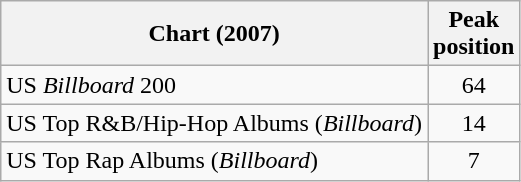<table class="wikitable sortable">
<tr>
<th>Chart (2007)</th>
<th>Peak<br>position</th>
</tr>
<tr>
<td>US <em>Billboard</em> 200</td>
<td style="text-align:center;">64</td>
</tr>
<tr>
<td>US Top R&B/Hip-Hop Albums (<em>Billboard</em>)</td>
<td style="text-align:center;">14</td>
</tr>
<tr>
<td>US Top Rap Albums (<em>Billboard</em>)</td>
<td style="text-align:center;">7</td>
</tr>
</table>
